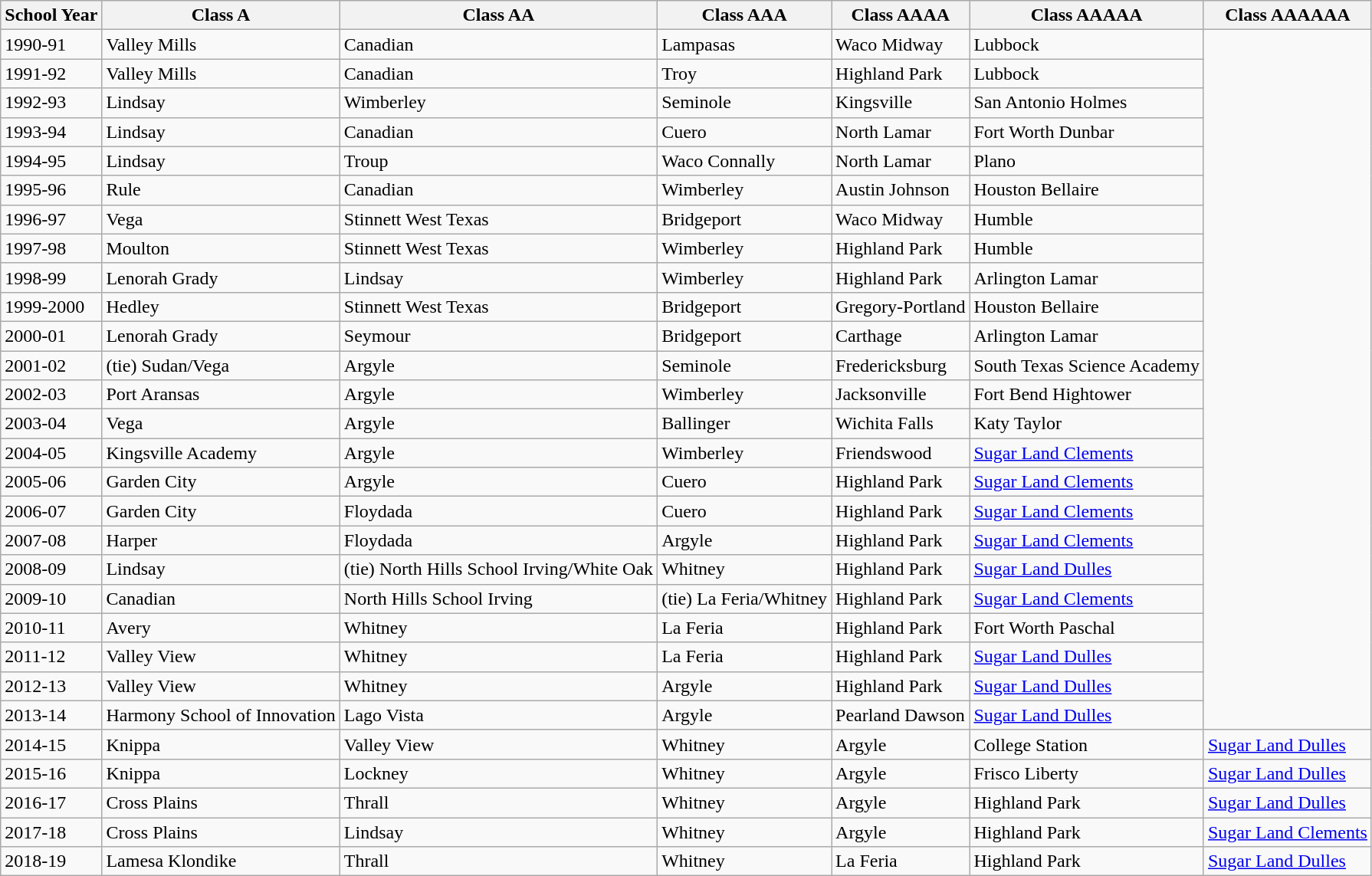<table class="wikitable sortable">
<tr>
<th>School Year</th>
<th>Class A</th>
<th>Class AA</th>
<th>Class AAA</th>
<th>Class AAAA</th>
<th>Class AAAAA</th>
<th>Class AAAAAA</th>
</tr>
<tr>
<td>1990-91</td>
<td>Valley Mills</td>
<td>Canadian</td>
<td>Lampasas</td>
<td>Waco Midway</td>
<td>Lubbock</td>
</tr>
<tr>
<td>1991-92</td>
<td>Valley Mills</td>
<td>Canadian</td>
<td>Troy</td>
<td>Highland Park</td>
<td>Lubbock</td>
</tr>
<tr>
<td>1992-93</td>
<td>Lindsay</td>
<td>Wimberley</td>
<td>Seminole</td>
<td>Kingsville</td>
<td>San Antonio Holmes</td>
</tr>
<tr>
<td>1993-94</td>
<td>Lindsay</td>
<td>Canadian</td>
<td>Cuero</td>
<td>North Lamar</td>
<td>Fort Worth Dunbar</td>
</tr>
<tr>
<td>1994-95</td>
<td>Lindsay</td>
<td>Troup</td>
<td>Waco Connally</td>
<td>North Lamar</td>
<td>Plano</td>
</tr>
<tr>
<td>1995-96</td>
<td>Rule</td>
<td>Canadian</td>
<td>Wimberley</td>
<td>Austin Johnson</td>
<td>Houston Bellaire</td>
</tr>
<tr>
<td>1996-97</td>
<td>Vega</td>
<td>Stinnett West Texas</td>
<td>Bridgeport</td>
<td>Waco Midway</td>
<td>Humble</td>
</tr>
<tr>
<td>1997-98</td>
<td>Moulton</td>
<td>Stinnett West Texas</td>
<td>Wimberley</td>
<td>Highland Park</td>
<td>Humble</td>
</tr>
<tr>
<td>1998-99</td>
<td>Lenorah Grady</td>
<td>Lindsay</td>
<td>Wimberley</td>
<td>Highland Park</td>
<td>Arlington Lamar</td>
</tr>
<tr>
<td>1999-2000</td>
<td>Hedley</td>
<td>Stinnett West Texas</td>
<td>Bridgeport</td>
<td>Gregory-Portland</td>
<td>Houston Bellaire</td>
</tr>
<tr>
<td>2000-01</td>
<td>Lenorah Grady</td>
<td>Seymour</td>
<td>Bridgeport</td>
<td>Carthage</td>
<td>Arlington Lamar</td>
</tr>
<tr>
<td>2001-02</td>
<td>(tie) Sudan/Vega</td>
<td>Argyle</td>
<td>Seminole</td>
<td>Fredericksburg</td>
<td>South Texas Science Academy</td>
</tr>
<tr>
<td>2002-03</td>
<td>Port Aransas</td>
<td>Argyle</td>
<td>Wimberley</td>
<td>Jacksonville</td>
<td>Fort Bend Hightower</td>
</tr>
<tr>
<td>2003-04</td>
<td>Vega</td>
<td>Argyle</td>
<td>Ballinger</td>
<td>Wichita Falls</td>
<td>Katy Taylor</td>
</tr>
<tr>
<td>2004-05</td>
<td>Kingsville Academy</td>
<td>Argyle</td>
<td>Wimberley</td>
<td>Friendswood</td>
<td><a href='#'>Sugar Land Clements</a></td>
</tr>
<tr>
<td>2005-06</td>
<td>Garden City</td>
<td>Argyle</td>
<td>Cuero</td>
<td>Highland Park</td>
<td><a href='#'>Sugar Land Clements</a></td>
</tr>
<tr>
<td>2006-07</td>
<td>Garden City</td>
<td>Floydada</td>
<td>Cuero</td>
<td>Highland Park</td>
<td><a href='#'>Sugar Land Clements</a></td>
</tr>
<tr>
<td>2007-08</td>
<td>Harper</td>
<td>Floydada</td>
<td>Argyle</td>
<td>Highland Park</td>
<td><a href='#'>Sugar Land Clements</a></td>
</tr>
<tr>
<td>2008-09</td>
<td>Lindsay</td>
<td>(tie) North Hills School Irving/White Oak</td>
<td>Whitney</td>
<td>Highland Park</td>
<td><a href='#'>Sugar Land Dulles</a></td>
</tr>
<tr>
<td>2009-10</td>
<td>Canadian</td>
<td>North Hills School Irving</td>
<td>(tie) La Feria/Whitney</td>
<td>Highland Park</td>
<td><a href='#'>Sugar Land Clements</a></td>
</tr>
<tr>
<td>2010-11</td>
<td>Avery</td>
<td>Whitney</td>
<td>La Feria</td>
<td>Highland Park</td>
<td>Fort Worth Paschal</td>
</tr>
<tr>
<td>2011-12</td>
<td>Valley View</td>
<td>Whitney</td>
<td>La Feria</td>
<td>Highland Park</td>
<td><a href='#'>Sugar Land Dulles</a></td>
</tr>
<tr>
<td>2012-13</td>
<td>Valley View</td>
<td>Whitney</td>
<td>Argyle</td>
<td>Highland Park</td>
<td><a href='#'>Sugar Land Dulles</a></td>
</tr>
<tr>
<td>2013-14</td>
<td>Harmony School of Innovation</td>
<td>Lago Vista</td>
<td>Argyle</td>
<td>Pearland Dawson</td>
<td><a href='#'>Sugar Land Dulles</a></td>
</tr>
<tr>
<td>2014-15</td>
<td>Knippa</td>
<td>Valley View</td>
<td>Whitney</td>
<td>Argyle</td>
<td>College Station</td>
<td><a href='#'>Sugar Land Dulles</a></td>
</tr>
<tr>
<td>2015-16</td>
<td>Knippa</td>
<td>Lockney</td>
<td>Whitney</td>
<td>Argyle</td>
<td>Frisco Liberty</td>
<td><a href='#'>Sugar Land Dulles</a></td>
</tr>
<tr>
<td>2016-17</td>
<td>Cross Plains</td>
<td>Thrall</td>
<td>Whitney</td>
<td>Argyle</td>
<td>Highland Park</td>
<td><a href='#'>Sugar Land Dulles</a></td>
</tr>
<tr>
<td>2017-18</td>
<td>Cross Plains</td>
<td>Lindsay</td>
<td>Whitney</td>
<td>Argyle</td>
<td>Highland Park</td>
<td><a href='#'>Sugar Land Clements</a></td>
</tr>
<tr>
<td>2018-19</td>
<td>Lamesa Klondike</td>
<td>Thrall</td>
<td>Whitney</td>
<td>La Feria</td>
<td>Highland Park</td>
<td><a href='#'>Sugar Land Dulles</a></td>
</tr>
</table>
